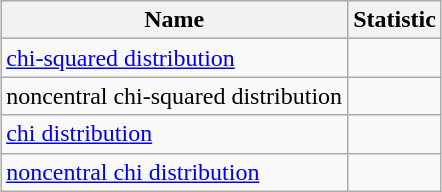<table class="wikitable"  style="margin:1em auto;" align="center">
<tr>
<th>Name</th>
<th>Statistic</th>
</tr>
<tr>
<td><a href='#'>chi-squared distribution</a></td>
<td></td>
</tr>
<tr>
<td>noncentral chi-squared distribution</td>
<td></td>
</tr>
<tr>
<td><a href='#'>chi distribution</a></td>
<td></td>
</tr>
<tr>
<td><a href='#'>noncentral chi distribution</a></td>
<td></td>
</tr>
</table>
